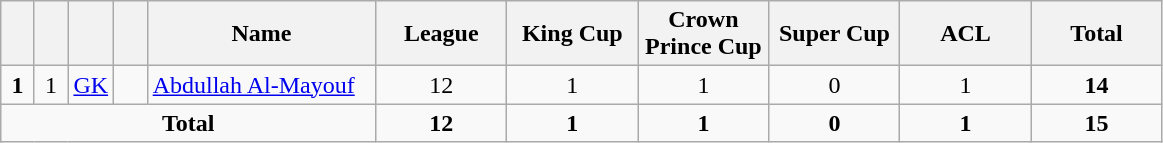<table class="wikitable" style="text-align:center">
<tr>
<th width=15></th>
<th width=15></th>
<th width=15></th>
<th width=15></th>
<th width=145>Name</th>
<th width=80>League</th>
<th width=80>King Cup</th>
<th width=80>Crown Prince Cup</th>
<th width=80>Super Cup</th>
<th width=80>ACL</th>
<th width=80>Total</th>
</tr>
<tr>
<td><strong>1</strong></td>
<td>1</td>
<td><a href='#'>GK</a></td>
<td></td>
<td align=left><a href='#'>Abdullah Al-Mayouf</a></td>
<td>12</td>
<td>1</td>
<td>1</td>
<td>0</td>
<td>1</td>
<td><strong>14</strong></td>
</tr>
<tr>
<td colspan=5><strong>Total</strong></td>
<td><strong>12</strong></td>
<td><strong>1</strong></td>
<td><strong>1</strong></td>
<td><strong>0</strong></td>
<td><strong>1</strong></td>
<td><strong>15</strong></td>
</tr>
</table>
